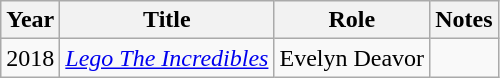<table class="wikitable sortable">
<tr>
<th>Year</th>
<th>Title</th>
<th>Role</th>
<th class="unsortable">Notes</th>
</tr>
<tr>
<td>2018</td>
<td><em><a href='#'>Lego The Incredibles</a></em></td>
<td>Evelyn Deavor</td>
<td></td>
</tr>
</table>
